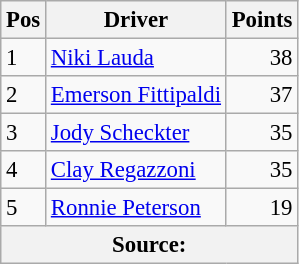<table class="wikitable" style="font-size: 95%;">
<tr>
<th>Pos</th>
<th>Driver</th>
<th>Points</th>
</tr>
<tr>
<td>1</td>
<td> <a href='#'>Niki Lauda</a></td>
<td align="right">38</td>
</tr>
<tr>
<td>2</td>
<td> <a href='#'>Emerson Fittipaldi</a></td>
<td align="right">37</td>
</tr>
<tr>
<td>3</td>
<td> <a href='#'>Jody Scheckter</a></td>
<td align="right">35</td>
</tr>
<tr>
<td>4</td>
<td> <a href='#'>Clay Regazzoni</a></td>
<td align="right">35</td>
</tr>
<tr>
<td>5</td>
<td> <a href='#'>Ronnie Peterson</a></td>
<td align="right">19</td>
</tr>
<tr>
<th colspan=4>Source:</th>
</tr>
</table>
